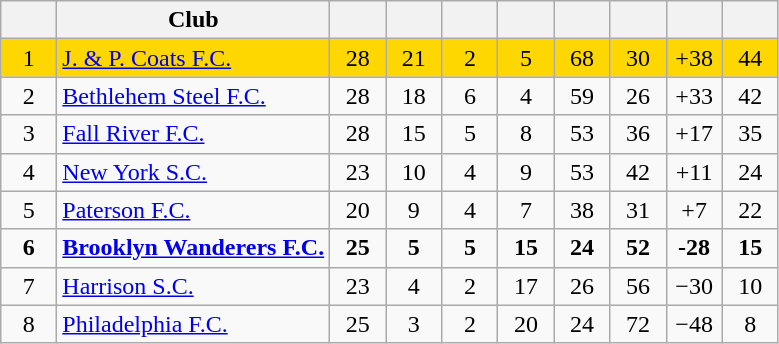<table class="wikitable" style="text-align:center">
<tr>
<th width=30></th>
<th>Club</th>
<th width=30></th>
<th width=30></th>
<th width=30></th>
<th width=30></th>
<th width=30></th>
<th width=30></th>
<th width=30></th>
<th width=30></th>
</tr>
<tr bgcolor="gold">
<td>1</td>
<td align=left><a href='#'>J. & P. Coats F.C.</a></td>
<td>28</td>
<td>21</td>
<td>2</td>
<td>5</td>
<td>68</td>
<td>30</td>
<td>+38</td>
<td>44</td>
</tr>
<tr>
<td>2</td>
<td align=left><a href='#'>Bethlehem Steel F.C.</a></td>
<td>28</td>
<td>18</td>
<td>6</td>
<td>4</td>
<td>59</td>
<td>26</td>
<td>+33</td>
<td>42</td>
</tr>
<tr>
<td>3</td>
<td align=left><a href='#'>Fall River F.C.</a></td>
<td>28</td>
<td>15</td>
<td>5</td>
<td>8</td>
<td>53</td>
<td>36</td>
<td>+17</td>
<td>35</td>
</tr>
<tr>
<td>4</td>
<td align=left><a href='#'>New York S.C.</a></td>
<td>23</td>
<td>10</td>
<td>4</td>
<td>9</td>
<td>53</td>
<td>42</td>
<td>+11</td>
<td>24</td>
</tr>
<tr>
<td>5</td>
<td align=left><a href='#'>Paterson F.C.</a></td>
<td>20</td>
<td>9</td>
<td>4</td>
<td>7</td>
<td>38</td>
<td>31</td>
<td>+7</td>
<td>22</td>
</tr>
<tr>
<td><strong>6</strong></td>
<td align=left><strong><a href='#'>Brooklyn Wanderers F.C.</a></strong></td>
<td><strong>25</strong></td>
<td><strong>5</strong></td>
<td><strong>5</strong></td>
<td><strong>15</strong></td>
<td><strong>24</strong></td>
<td><strong>52</strong></td>
<td><strong>-28</strong></td>
<td><strong>15</strong></td>
</tr>
<tr>
<td>7</td>
<td align=left><a href='#'>Harrison S.C.</a></td>
<td>23</td>
<td>4</td>
<td>2</td>
<td>17</td>
<td>26</td>
<td>56</td>
<td>−30</td>
<td>10</td>
</tr>
<tr>
<td>8</td>
<td align=left><a href='#'>Philadelphia F.C.</a></td>
<td>25</td>
<td>3</td>
<td>2</td>
<td>20</td>
<td>24</td>
<td>72</td>
<td>−48</td>
<td>8</td>
</tr>
</table>
